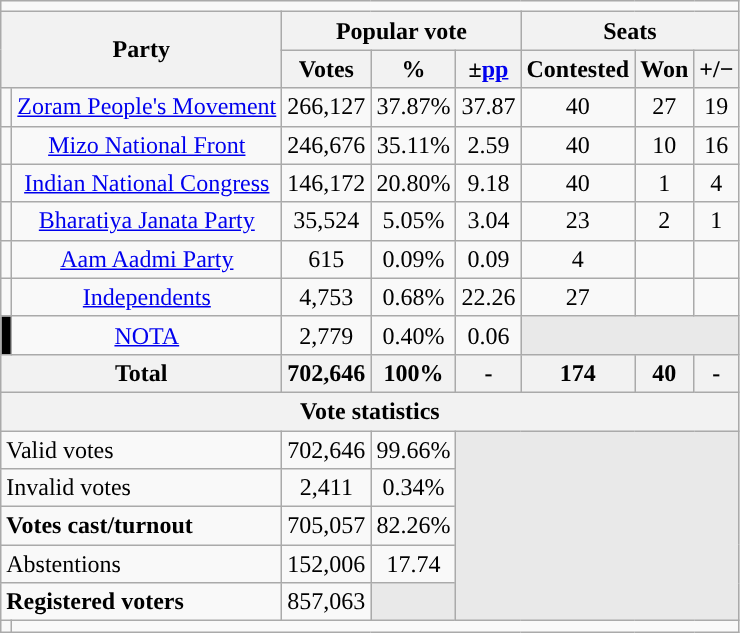<table class="wikitable sortable" style="text-align:center;">
<tr>
<td colspan=10 align=center></td>
</tr>
<tr>
<th colspan="2" rowspan="2">Party</th>
<th colspan="3">Popular vote</th>
<th colspan="3">Seats</th>
</tr>
<tr>
<th>Votes</th>
<th>%</th>
<th>±<a href='#'>pp</a></th>
<th>Contested</th>
<th>Won</th>
<th><strong>+/−</strong></th>
</tr>
<tr>
<td></td>
<td><a href='#'>Zoram People's Movement</a></td>
<td>266,127</td>
<td>37.87%</td>
<td>37.87</td>
<td>40</td>
<td>27</td>
<td> 19</td>
</tr>
<tr>
<td></td>
<td><a href='#'>Mizo National Front</a></td>
<td>246,676</td>
<td>35.11%</td>
<td> 2.59</td>
<td>40</td>
<td>10</td>
<td> 16</td>
</tr>
<tr>
<td></td>
<td><a href='#'>Indian National Congress</a></td>
<td>146,172</td>
<td>20.80%</td>
<td> 9.18</td>
<td>40</td>
<td>1</td>
<td> 4</td>
</tr>
<tr>
<td></td>
<td><a href='#'>Bharatiya Janata Party</a></td>
<td>35,524</td>
<td>5.05%</td>
<td> 3.04</td>
<td>23</td>
<td>2</td>
<td> 1</td>
</tr>
<tr>
<td></td>
<td><a href='#'>Aam Aadmi Party</a></td>
<td>615</td>
<td>0.09%</td>
<td>0.09</td>
<td>4</td>
<td></td>
<td></td>
</tr>
<tr>
<td></td>
<td><a href='#'>Independents</a></td>
<td>4,753</td>
<td>0.68%</td>
<td>22.26</td>
<td>27</td>
<td></td>
<td></td>
</tr>
<tr>
<td bgcolor="Black"></td>
<td><a href='#'>NOTA</a></td>
<td>2,779</td>
<td>0.40%</td>
<td>0.06</td>
<th colspan="3" style="background-color:#E9E9E9"></th>
</tr>
<tr>
<th colspan="2">Total</th>
<th>702,646</th>
<th>100%</th>
<th>-</th>
<th>174</th>
<th>40</th>
<th>-</th>
</tr>
<tr>
<th colspan="8">Vote statistics</th>
</tr>
<tr>
<td colspan="2" style="text-align:left;">Valid votes</td>
<td>702,646</td>
<td>99.66%</td>
<th colspan="4" rowspan="5" style="background-color:#E9E9E9"></th>
</tr>
<tr>
<td colspan="2" style="text-align:left;">Invalid votes</td>
<td>2,411</td>
<td>0.34%</td>
</tr>
<tr>
<td colspan="2" style="text-align:left;"><strong>Votes cast/turnout</strong></td>
<td>705,057</td>
<td>82.26%</td>
</tr>
<tr>
<td colspan="2" style="text-align:left;">Abstentions</td>
<td>152,006</td>
<td>17.74</td>
</tr>
<tr>
<td colspan="2" style="text-align:left;"><strong>Registered voters</strong></td>
<td>857,063</td>
<td style="background-color:#E9E9E9"></td>
</tr>
<tr>
<td></td>
</tr>
</table>
